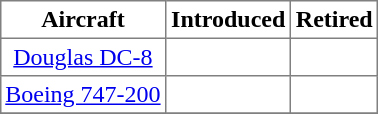<table class="toccolours sortable" border="1" cellpadding="3" style="margin:1em auto; border-collapse:collapse;text-align:center">
<tr>
<th>Aircraft</th>
<th>Introduced</th>
<th>Retired</th>
</tr>
<tr>
<td><a href='#'>Douglas DC-8</a></td>
<td></td>
<td></td>
</tr>
<tr>
<td><a href='#'>Boeing 747-200</a></td>
<td></td>
<td></td>
</tr>
<tr>
</tr>
</table>
